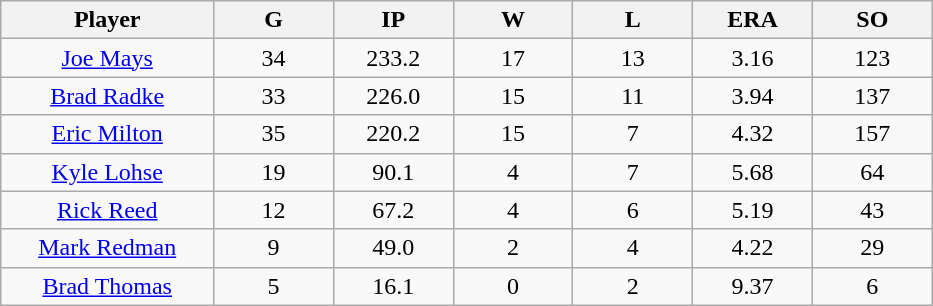<table class="wikitable sortable">
<tr>
<th bgcolor="#DDDDFF" width="16%">Player</th>
<th bgcolor="#DDDDFF" width="9%">G</th>
<th bgcolor="#DDDDFF" width="9%">IP</th>
<th bgcolor="#DDDDFF" width="9%">W</th>
<th bgcolor="#DDDDFF" width="9%">L</th>
<th bgcolor="#DDDDFF" width="9%">ERA</th>
<th bgcolor="#DDDDFF" width="9%">SO</th>
</tr>
<tr align=center>
<td><a href='#'>Joe Mays</a></td>
<td>34</td>
<td>233.2</td>
<td>17</td>
<td>13</td>
<td>3.16</td>
<td>123</td>
</tr>
<tr align=center>
<td><a href='#'>Brad Radke</a></td>
<td>33</td>
<td>226.0</td>
<td>15</td>
<td>11</td>
<td>3.94</td>
<td>137</td>
</tr>
<tr align=center>
<td><a href='#'>Eric Milton</a></td>
<td>35</td>
<td>220.2</td>
<td>15</td>
<td>7</td>
<td>4.32</td>
<td>157</td>
</tr>
<tr align=center>
<td><a href='#'>Kyle Lohse</a></td>
<td>19</td>
<td>90.1</td>
<td>4</td>
<td>7</td>
<td>5.68</td>
<td>64</td>
</tr>
<tr align=center>
<td><a href='#'>Rick Reed</a></td>
<td>12</td>
<td>67.2</td>
<td>4</td>
<td>6</td>
<td>5.19</td>
<td>43</td>
</tr>
<tr align=center>
<td><a href='#'>Mark Redman</a></td>
<td>9</td>
<td>49.0</td>
<td>2</td>
<td>4</td>
<td>4.22</td>
<td>29</td>
</tr>
<tr align=center>
<td><a href='#'>Brad Thomas</a></td>
<td>5</td>
<td>16.1</td>
<td>0</td>
<td>2</td>
<td>9.37</td>
<td>6</td>
</tr>
</table>
